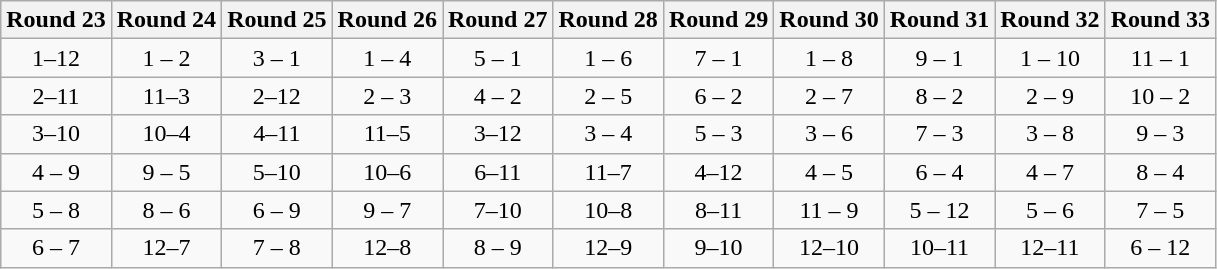<table class="wikitable" border="1" style="text-align:center;">
<tr>
<th>Round 23</th>
<th>Round 24</th>
<th>Round 25</th>
<th>Round 26</th>
<th>Round 27</th>
<th>Round 28</th>
<th>Round 29</th>
<th>Round 30</th>
<th>Round 31</th>
<th>Round 32</th>
<th>Round 33</th>
</tr>
<tr>
<td>1–12</td>
<td>1 – 2</td>
<td>3 – 1</td>
<td>1 – 4</td>
<td>5 – 1</td>
<td>1 – 6</td>
<td>7 – 1</td>
<td>1 – 8</td>
<td>9 – 1</td>
<td>1 – 10</td>
<td>11 – 1</td>
</tr>
<tr>
<td>2–11</td>
<td>11–3</td>
<td>2–12</td>
<td>2 – 3</td>
<td>4 – 2</td>
<td>2 – 5</td>
<td>6 – 2</td>
<td>2 – 7</td>
<td>8 – 2</td>
<td>2 – 9</td>
<td>10 – 2</td>
</tr>
<tr>
<td>3–10</td>
<td>10–4</td>
<td>4–11</td>
<td>11–5</td>
<td>3–12</td>
<td>3 – 4</td>
<td>5 – 3</td>
<td>3 – 6</td>
<td>7 – 3</td>
<td>3 – 8</td>
<td>9 – 3</td>
</tr>
<tr>
<td>4 – 9</td>
<td>9 – 5</td>
<td>5–10</td>
<td>10–6</td>
<td>6–11</td>
<td>11–7</td>
<td>4–12</td>
<td>4 – 5</td>
<td>6 – 4</td>
<td>4 – 7</td>
<td>8 – 4</td>
</tr>
<tr>
<td>5 – 8</td>
<td>8 – 6</td>
<td>6 – 9</td>
<td>9 – 7</td>
<td>7–10</td>
<td>10–8</td>
<td>8–11</td>
<td>11 – 9</td>
<td>5 – 12</td>
<td>5 – 6</td>
<td>7 – 5</td>
</tr>
<tr>
<td>6 – 7</td>
<td>12–7</td>
<td>7 – 8</td>
<td>12–8</td>
<td>8 – 9</td>
<td>12–9</td>
<td>9–10</td>
<td>12–10</td>
<td>10–11</td>
<td>12–11</td>
<td>6 – 12</td>
</tr>
</table>
